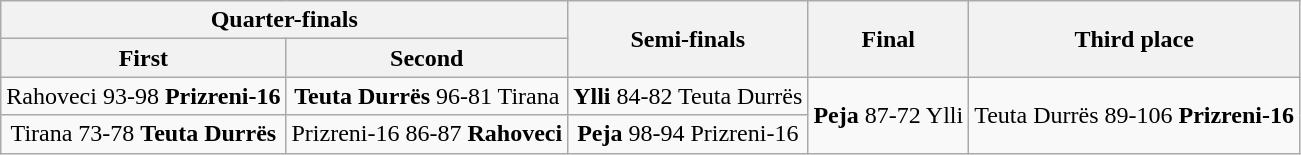<table class="wikitable" style="text-align:center;">
<tr>
<th colspan="2">Quarter-finals</th>
<th rowspan="2">Semi-finals</th>
<th rowspan="2">Final</th>
<th rowspan="2">Third place</th>
</tr>
<tr>
<th>First</th>
<th>Second</th>
</tr>
<tr>
<td> Rahoveci 93-98 <strong>Prizreni-16</strong> </td>
<td> <strong>Teuta Durrës</strong> 96-81 Tirana </td>
<td> <strong>Ylli</strong> 84-82 Teuta Durrës </td>
<td rowspan="2"> <strong>Peja</strong> 87-72 Ylli </td>
<td rowspan="2"> Teuta Durrës 89-106 <strong>Prizreni-16</strong> </td>
</tr>
<tr>
<td> Tirana 73-78 <strong>Teuta Durrës</strong> </td>
<td> Prizreni-16 86-87 <strong>Rahoveci</strong> </td>
<td> <strong>Peja</strong> 98-94 Prizreni-16 </td>
</tr>
</table>
